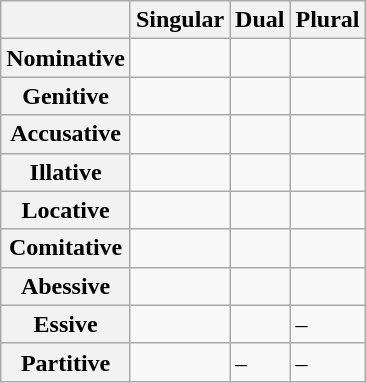<table class="wikitable">
<tr>
<th> </th>
<th>Singular</th>
<th>Dual</th>
<th>Plural</th>
</tr>
<tr>
<th>Nominative</th>
<td></td>
<td></td>
<td></td>
</tr>
<tr>
<th>Genitive</th>
<td></td>
<td></td>
<td></td>
</tr>
<tr>
<th>Accusative</th>
<td></td>
<td></td>
<td></td>
</tr>
<tr>
<th>Illative</th>
<td></td>
<td></td>
<td></td>
</tr>
<tr>
<th>Locative</th>
<td></td>
<td></td>
<td></td>
</tr>
<tr>
<th>Comitative</th>
<td></td>
<td></td>
<td></td>
</tr>
<tr>
<th>Abessive</th>
<td></td>
<td></td>
<td></td>
</tr>
<tr>
<th>Essive</th>
<td></td>
<td></td>
<td>–</td>
</tr>
<tr>
<th>Partitive</th>
<td></td>
<td>–</td>
<td>–</td>
</tr>
</table>
